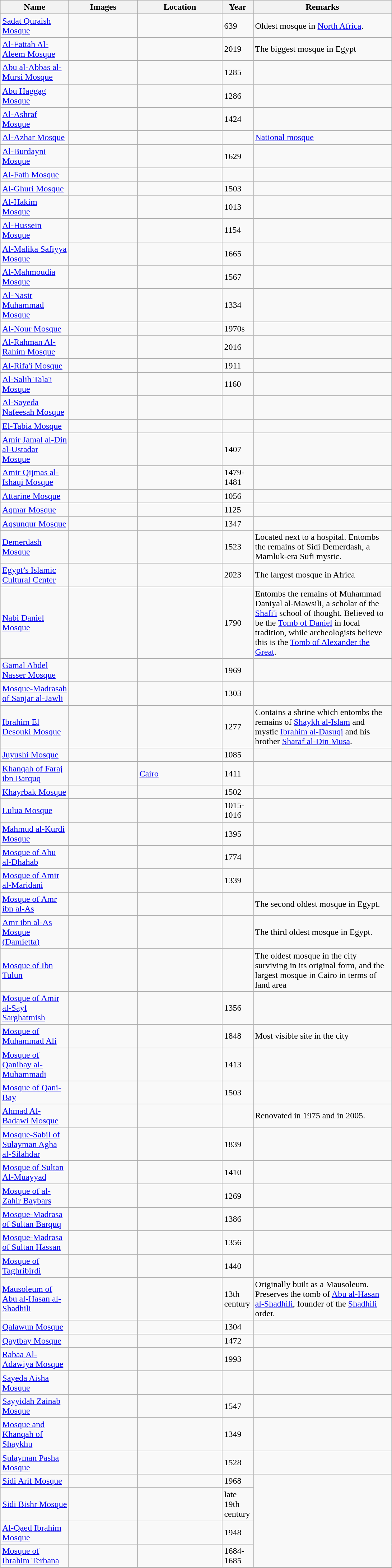<table class="wikitable sortable">
<tr>
<th align=left width=120px>Name</th>
<th align=center width=120px class=unsortable>Images</th>
<th align=left width=150px>Location</th>
<th align=left width=050px>Year</th>
<th align=left width=250px class=unsortable>Remarks</th>
</tr>
<tr>
<td><a href='#'>Sadat Quraish Mosque</a></td>
<td></td>
<td></td>
<td>639</td>
<td>Oldest mosque in <a href='#'>North Africa</a>.</td>
</tr>
<tr>
<td><a href='#'>Al-Fattah Al-Aleem Mosque</a></td>
<td></td>
<td></td>
<td>2019</td>
<td>The biggest mosque in Egypt</td>
</tr>
<tr>
<td><a href='#'>Abu al-Abbas al-Mursi Mosque</a></td>
<td></td>
<td></td>
<td>1285</td>
<td></td>
</tr>
<tr>
<td><a href='#'>Abu Haggag Mosque</a></td>
<td></td>
<td></td>
<td>1286</td>
<td></td>
</tr>
<tr>
<td><a href='#'>Al-Ashraf Mosque</a></td>
<td></td>
<td></td>
<td>1424</td>
<td></td>
</tr>
<tr>
<td><a href='#'>Al-Azhar Mosque</a></td>
<td></td>
<td></td>
<td></td>
<td><a href='#'>National mosque</a></td>
</tr>
<tr>
<td><a href='#'>Al-Burdayni Mosque</a></td>
<td></td>
<td></td>
<td>1629</td>
<td></td>
</tr>
<tr>
<td><a href='#'>Al-Fath Mosque</a></td>
<td></td>
<td></td>
<td></td>
<td></td>
</tr>
<tr>
<td><a href='#'>Al-Ghuri Mosque</a></td>
<td></td>
<td></td>
<td>1503</td>
<td></td>
</tr>
<tr>
<td><a href='#'>Al-Hakim Mosque</a></td>
<td></td>
<td></td>
<td>1013</td>
<td></td>
</tr>
<tr>
<td><a href='#'>Al-Hussein Mosque</a></td>
<td></td>
<td></td>
<td>1154</td>
<td></td>
</tr>
<tr>
<td><a href='#'>Al-Malika Safiyya Mosque</a></td>
<td></td>
<td></td>
<td>1665</td>
<td></td>
</tr>
<tr>
<td><a href='#'>Al-Mahmoudia Mosque</a></td>
<td></td>
<td></td>
<td>1567</td>
<td></td>
</tr>
<tr>
<td><a href='#'>Al-Nasir Muhammad Mosque</a></td>
<td></td>
<td></td>
<td>1334</td>
<td></td>
</tr>
<tr>
<td><a href='#'>Al-Nour Mosque</a></td>
<td></td>
<td></td>
<td>1970s</td>
<td></td>
</tr>
<tr>
<td><a href='#'>Al-Rahman Al-Rahim Mosque</a></td>
<td></td>
<td></td>
<td>2016</td>
<td></td>
</tr>
<tr>
<td><a href='#'>Al-Rifa'i Mosque</a></td>
<td></td>
<td></td>
<td>1911</td>
<td></td>
</tr>
<tr>
<td><a href='#'>Al-Salih Tala'i Mosque</a></td>
<td></td>
<td></td>
<td>1160</td>
<td></td>
</tr>
<tr>
<td><a href='#'>Al-Sayeda Nafeesah Mosque</a></td>
<td></td>
<td></td>
<td></td>
<td></td>
</tr>
<tr>
<td><a href='#'>El-Tabia Mosque</a></td>
<td></td>
<td></td>
<td></td>
<td></td>
</tr>
<tr>
<td><a href='#'>Amir Jamal al-Din al-Ustadar Mosque</a></td>
<td></td>
<td></td>
<td>1407</td>
<td></td>
</tr>
<tr>
<td><a href='#'>Amir Qijmas al-Ishaqi Mosque</a></td>
<td></td>
<td></td>
<td>1479-1481</td>
<td></td>
</tr>
<tr>
<td><a href='#'>Attarine Mosque</a></td>
<td></td>
<td></td>
<td>1056</td>
<td></td>
</tr>
<tr>
<td><a href='#'>Aqmar Mosque</a></td>
<td></td>
<td></td>
<td>1125</td>
<td></td>
</tr>
<tr>
<td><a href='#'>Aqsunqur Mosque</a></td>
<td></td>
<td></td>
<td>1347</td>
<td></td>
</tr>
<tr>
<td><a href='#'>Demerdash Mosque</a></td>
<td></td>
<td></td>
<td>1523</td>
<td>Located next to a hospital. Entombs the remains of Sidi Demerdash, a Mamluk-era Sufi mystic.</td>
</tr>
<tr>
<td><a href='#'>Egypt’s Islamic Cultural Center</a></td>
<td></td>
<td></td>
<td>2023</td>
<td>The largest mosque in Africa</td>
</tr>
<tr>
<td><a href='#'>Nabi Daniel Mosque</a></td>
<td></td>
<td></td>
<td>1790</td>
<td>Entombs the remains of Muhammad Daniyal al-Mawsili, a scholar of the <a href='#'>Shafi'i</a> school of thought. Believed to be the <a href='#'>Tomb of Daniel</a> in local tradition, while archeologists believe this is the <a href='#'>Tomb of Alexander the Great</a>.</td>
</tr>
<tr>
<td><a href='#'>Gamal Abdel Nasser Mosque</a></td>
<td></td>
<td></td>
<td>1969</td>
<td></td>
</tr>
<tr>
<td><a href='#'>Mosque-Madrasah of Sanjar al-Jawli</a></td>
<td></td>
<td></td>
<td>1303</td>
<td></td>
</tr>
<tr>
<td><a href='#'>Ibrahim El Desouki Mosque</a></td>
<td></td>
<td></td>
<td>1277</td>
<td>Contains a shrine which entombs the remains of <a href='#'>Shaykh al-Islam</a> and mystic <a href='#'>Ibrahim al-Dasuqi</a> and his brother <a href='#'>Sharaf al-Din Musa</a>.</td>
</tr>
<tr>
<td><a href='#'>Juyushi Mosque</a></td>
<td></td>
<td></td>
<td>1085</td>
<td></td>
</tr>
<tr>
<td><a href='#'>Khanqah of Faraj ibn Barquq</a></td>
<td></td>
<td><a href='#'>Cairo</a></td>
<td>1411</td>
<td></td>
</tr>
<tr>
<td><a href='#'>Khayrbak Mosque</a></td>
<td></td>
<td></td>
<td>1502</td>
<td></td>
</tr>
<tr>
<td><a href='#'>Lulua Mosque</a></td>
<td></td>
<td></td>
<td>1015-1016</td>
<td></td>
</tr>
<tr>
<td><a href='#'>Mahmud al-Kurdi Mosque</a></td>
<td></td>
<td></td>
<td>1395</td>
<td></td>
</tr>
<tr>
<td><a href='#'>Mosque of Abu al-Dhahab</a></td>
<td></td>
<td></td>
<td>1774</td>
<td></td>
</tr>
<tr>
<td><a href='#'>Mosque of Amir al-Maridani</a></td>
<td></td>
<td></td>
<td>1339</td>
<td></td>
</tr>
<tr>
<td><a href='#'>Mosque of Amr ibn al-As</a></td>
<td></td>
<td></td>
<td></td>
<td>The second oldest mosque in Egypt.</td>
</tr>
<tr>
<td><a href='#'>Amr ibn al-As Mosque (Damietta)</a></td>
<td></td>
<td></td>
<td></td>
<td>The third oldest mosque in Egypt.</td>
</tr>
<tr>
<td><a href='#'>Mosque of Ibn Tulun</a></td>
<td></td>
<td></td>
<td></td>
<td>The oldest mosque in the city surviving in its original form, and the largest mosque in Cairo in terms of land area</td>
</tr>
<tr>
<td><a href='#'>Mosque of Amir al-Sayf Sarghatmish</a></td>
<td></td>
<td></td>
<td>1356</td>
<td></td>
</tr>
<tr>
<td><a href='#'>Mosque of Muhammad Ali</a></td>
<td></td>
<td></td>
<td>1848</td>
<td>Most visible site in the city</td>
</tr>
<tr>
<td><a href='#'>Mosque of Qanibay al-Muhammadi</a></td>
<td></td>
<td></td>
<td>1413</td>
<td></td>
</tr>
<tr>
<td><a href='#'>Mosque of Qani-Bay</a></td>
<td></td>
<td></td>
<td>1503</td>
<td></td>
</tr>
<tr>
<td><a href='#'>Ahmad Al-Badawi Mosque</a></td>
<td></td>
<td></td>
<td></td>
<td>Renovated in 1975 and in 2005.</td>
</tr>
<tr>
<td><a href='#'>Mosque-Sabil of Sulayman Agha al-Silahdar</a></td>
<td></td>
<td></td>
<td>1839</td>
<td></td>
</tr>
<tr>
<td><a href='#'>Mosque of Sultan Al-Muayyad</a></td>
<td></td>
<td></td>
<td>1410</td>
<td></td>
</tr>
<tr>
<td><a href='#'>Mosque of al-Zahir Baybars</a></td>
<td></td>
<td></td>
<td>1269</td>
<td></td>
</tr>
<tr>
<td><a href='#'>Mosque-Madrasa of Sultan Barquq</a></td>
<td></td>
<td></td>
<td>1386</td>
<td></td>
</tr>
<tr>
<td><a href='#'>Mosque-Madrasa of Sultan Hassan</a></td>
<td></td>
<td></td>
<td>1356</td>
<td></td>
</tr>
<tr>
<td><a href='#'>Mosque of Taghribirdi</a></td>
<td></td>
<td></td>
<td>1440</td>
<td></td>
</tr>
<tr>
<td><a href='#'>Mausoleum of Abu al-Hasan al-Shadhili</a></td>
<td></td>
<td></td>
<td>13th century</td>
<td>Originally built as a Mausoleum. Preserves the tomb of <a href='#'>Abu al-Hasan al-Shadhili</a>, founder of the <a href='#'>Shadhili</a> order.</td>
</tr>
<tr>
<td><a href='#'>Qalawun Mosque</a></td>
<td></td>
<td></td>
<td>1304</td>
<td></td>
</tr>
<tr>
<td><a href='#'>Qaytbay Mosque</a></td>
<td></td>
<td></td>
<td>1472</td>
<td></td>
</tr>
<tr>
<td><a href='#'>Rabaa Al-Adawiya Mosque</a></td>
<td></td>
<td></td>
<td>1993</td>
<td></td>
</tr>
<tr>
<td><a href='#'>Sayeda Aisha Mosque</a></td>
<td></td>
<td></td>
<td></td>
<td></td>
</tr>
<tr>
<td><a href='#'>Sayyidah Zainab Mosque</a></td>
<td></td>
<td></td>
<td>1547</td>
<td></td>
</tr>
<tr>
<td><a href='#'>Mosque and Khanqah of Shaykhu</a></td>
<td></td>
<td></td>
<td>1349</td>
<td></td>
</tr>
<tr>
<td><a href='#'>Sulayman Pasha Mosque</a></td>
<td></td>
<td></td>
<td>1528</td>
<td></td>
</tr>
<tr>
<td><a href='#'>Sidi Arif Mosque</a></td>
<td></td>
<td></td>
<td>1968</td>
</tr>
<tr>
<td><a href='#'>Sidi Bishr Mosque</a></td>
<td></td>
<td></td>
<td>late 19th century</td>
</tr>
<tr>
<td><a href='#'>Al-Qaed Ibrahim Mosque</a></td>
<td></td>
<td></td>
<td>1948</td>
</tr>
<tr>
<td><a href='#'>Mosque of Ibrahim Terbana</a></td>
<td></td>
<td></td>
<td>1684-1685</td>
</tr>
<tr>
</tr>
</table>
